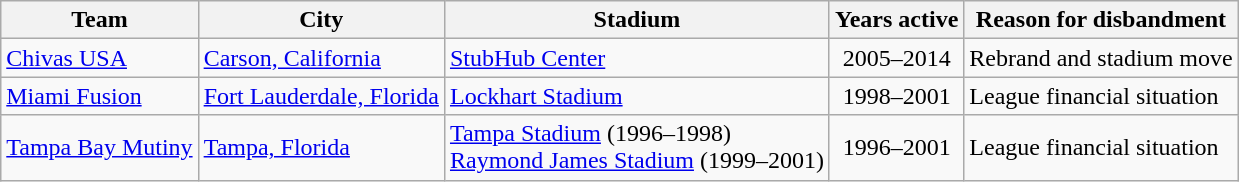<table class="wikitable" text-align:left">
<tr>
<th>Team</th>
<th>City</th>
<th>Stadium</th>
<th>Years active</th>
<th>Reason for disbandment</th>
</tr>
<tr>
<td><a href='#'>Chivas USA</a></td>
<td><a href='#'>Carson, California</a></td>
<td><a href='#'>StubHub Center</a></td>
<td align=center>2005–2014</td>
<td>Rebrand and stadium move</td>
</tr>
<tr>
<td><a href='#'>Miami Fusion</a></td>
<td><a href='#'>Fort Lauderdale, Florida</a></td>
<td><a href='#'>Lockhart Stadium</a></td>
<td align=center>1998–2001</td>
<td>League financial situation</td>
</tr>
<tr>
<td><a href='#'>Tampa Bay Mutiny</a></td>
<td><a href='#'>Tampa, Florida</a></td>
<td><a href='#'>Tampa Stadium</a> (1996–1998)<br><a href='#'>Raymond James Stadium</a> (1999–2001)</td>
<td align=center>1996–2001</td>
<td>League financial situation</td>
</tr>
</table>
